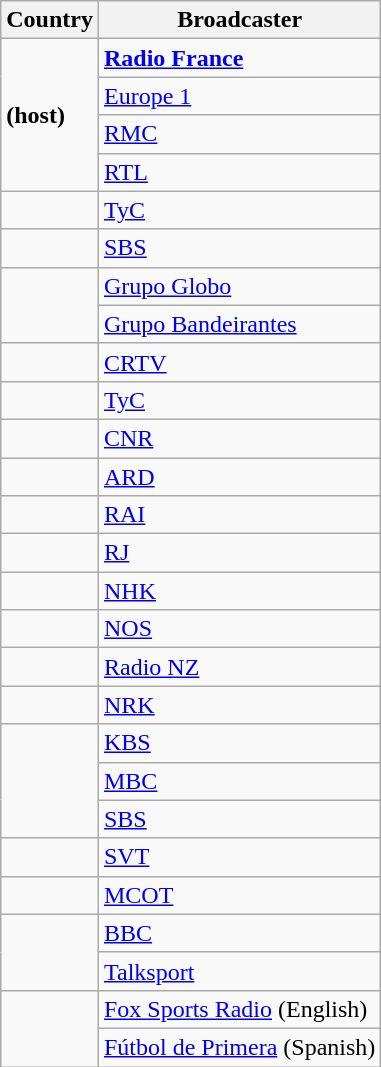<table class="wikitable">
<tr>
<th>Country</th>
<th>Broadcaster</th>
</tr>
<tr>
<td rowspan="4"><strong> (host)</strong></td>
<td><strong><a href='#'>Radio France</a></strong></td>
</tr>
<tr>
<td><a href='#'>Europe 1</a></td>
</tr>
<tr>
<td><a href='#'>RMC</a></td>
</tr>
<tr>
<td><a href='#'>RTL</a></td>
</tr>
<tr>
<td></td>
<td><a href='#'>TyC</a></td>
</tr>
<tr>
<td></td>
<td><a href='#'>SBS</a></td>
</tr>
<tr>
<td rowspan="2"></td>
<td><a href='#'>Grupo Globo</a></td>
</tr>
<tr>
<td><a href='#'>Grupo Bandeirantes</a></td>
</tr>
<tr>
<td></td>
<td><a href='#'>CRTV</a></td>
</tr>
<tr>
<td></td>
<td><a href='#'>TyC</a></td>
</tr>
<tr>
<td></td>
<td><a href='#'>CNR</a></td>
</tr>
<tr>
<td></td>
<td><a href='#'>ARD</a></td>
</tr>
<tr>
<td></td>
<td><a href='#'>RAI</a></td>
</tr>
<tr>
<td></td>
<td><a href='#'>RJ</a></td>
</tr>
<tr>
<td></td>
<td><a href='#'>NHK</a></td>
</tr>
<tr>
<td></td>
<td><a href='#'>NOS</a></td>
</tr>
<tr>
<td></td>
<td><a href='#'>Radio NZ</a></td>
</tr>
<tr>
<td></td>
<td><a href='#'>NRK</a></td>
</tr>
<tr>
<td rowspan="3"></td>
<td><a href='#'>KBS</a></td>
</tr>
<tr>
<td><a href='#'>MBC</a></td>
</tr>
<tr>
<td><a href='#'>SBS</a></td>
</tr>
<tr>
<td></td>
<td><a href='#'>SVT</a></td>
</tr>
<tr>
<td></td>
<td><a href='#'>MCOT</a></td>
</tr>
<tr>
<td rowspan="2"></td>
<td><a href='#'>BBC</a></td>
</tr>
<tr>
<td><a href='#'>Talksport</a></td>
</tr>
<tr>
<td rowspan="2"></td>
<td><a href='#'>Fox Sports Radio</a> (English)</td>
</tr>
<tr>
<td><a href='#'>Fútbol de Primera</a> (Spanish)</td>
</tr>
</table>
